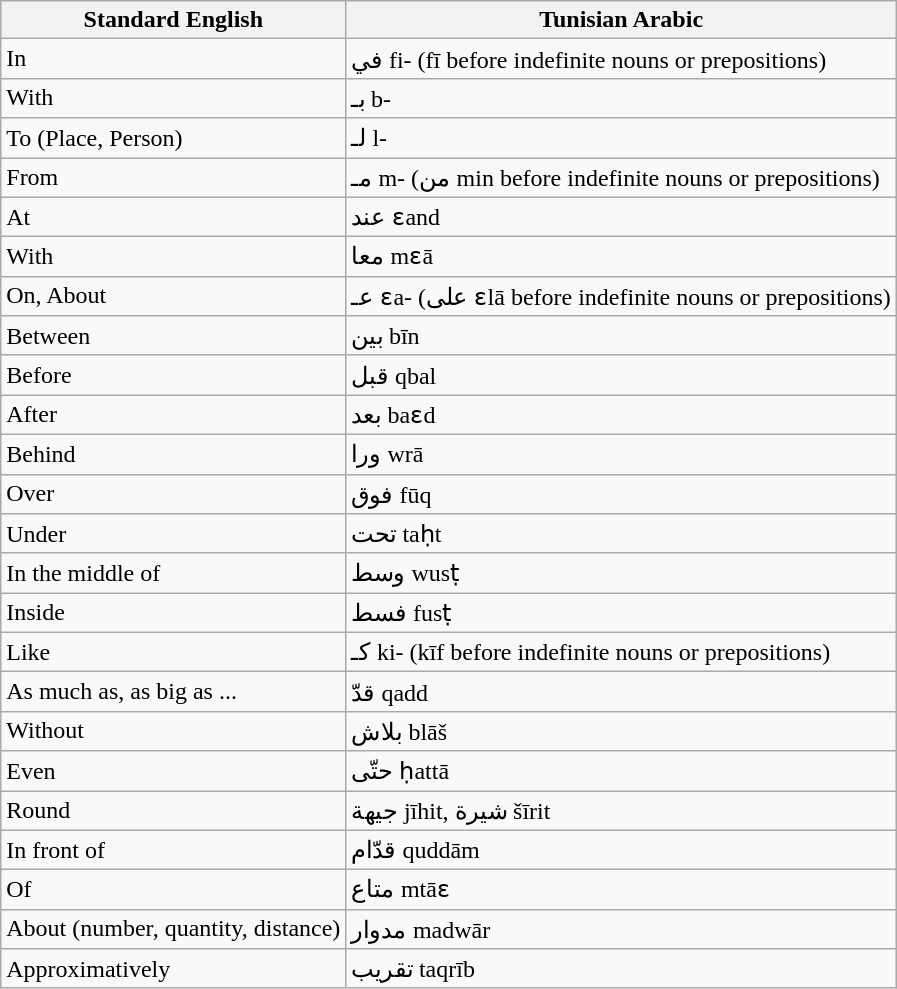<table class="wikitable">
<tr>
<th>Standard English</th>
<th>Tunisian Arabic</th>
</tr>
<tr>
<td>In</td>
<td>في fi- (fī before indefinite nouns or prepositions)</td>
</tr>
<tr>
<td>With</td>
<td>بـ b-</td>
</tr>
<tr>
<td>To (Place, Person)</td>
<td>لـ l-</td>
</tr>
<tr>
<td>From</td>
<td>مـ m- (من min before indefinite nouns or prepositions)</td>
</tr>
<tr>
<td>At</td>
<td>عند ɛand</td>
</tr>
<tr>
<td>With</td>
<td>معا mɛā</td>
</tr>
<tr>
<td>On, About</td>
<td>عـ ɛa- (على ɛlā before indefinite nouns or prepositions)</td>
</tr>
<tr>
<td>Between</td>
<td>بين bīn</td>
</tr>
<tr>
<td>Before</td>
<td>قبل qbal</td>
</tr>
<tr>
<td>After</td>
<td>بعد baɛd</td>
</tr>
<tr>
<td>Behind</td>
<td>ورا wrā</td>
</tr>
<tr>
<td>Over</td>
<td>فوق fūq</td>
</tr>
<tr>
<td>Under</td>
<td>تحت taḥt</td>
</tr>
<tr>
<td>In the middle of</td>
<td>وسط wusṭ</td>
</tr>
<tr>
<td>Inside</td>
<td>فسط fusṭ</td>
</tr>
<tr>
<td>Like</td>
<td>كـ ki- (kīf before indefinite nouns or prepositions)</td>
</tr>
<tr>
<td>As much as, as big as ...</td>
<td>قدّ qadd</td>
</tr>
<tr>
<td>Without</td>
<td>بلاش blāš</td>
</tr>
<tr>
<td>Even</td>
<td>حتّى ḥattā</td>
</tr>
<tr>
<td>Round</td>
<td>جيهة jīhit, شيرة šīrit</td>
</tr>
<tr>
<td>In front of</td>
<td>قدّام quddām</td>
</tr>
<tr>
<td>Of</td>
<td>متاع mtāɛ</td>
</tr>
<tr>
<td>About (number, quantity, distance)</td>
<td>مدوار madwār</td>
</tr>
<tr>
<td>Approximatively</td>
<td>تقريب taqrīb</td>
</tr>
</table>
